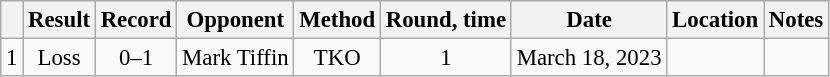<table class="wikitable" style="text-align:center; font-size:95%">
<tr>
<th></th>
<th>Result</th>
<th>Record</th>
<th>Opponent</th>
<th>Method</th>
<th>Round, time</th>
<th>Date</th>
<th>Location</th>
<th>Notes</th>
</tr>
<tr>
<td>1</td>
<td>Loss</td>
<td>0–1</td>
<td align=left> Mark Tiffin</td>
<td>TKO</td>
<td>1</td>
<td>March 18, 2023</td>
<td style="text-align:left;"></td>
<td></td>
</tr>
</table>
